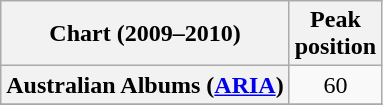<table class="wikitable sortable plainrowheaders" style="text-align:center">
<tr>
<th scope="col">Chart (2009–2010)</th>
<th scope="col">Peak<br>position</th>
</tr>
<tr>
<th scope="row">Australian Albums (<a href='#'>ARIA</a>)</th>
<td>60</td>
</tr>
<tr>
</tr>
<tr>
</tr>
<tr>
</tr>
<tr>
</tr>
<tr>
</tr>
<tr>
</tr>
<tr>
</tr>
<tr>
</tr>
<tr>
</tr>
<tr>
</tr>
<tr>
</tr>
<tr>
</tr>
<tr>
</tr>
<tr>
</tr>
<tr>
</tr>
<tr>
</tr>
<tr>
</tr>
<tr>
</tr>
</table>
